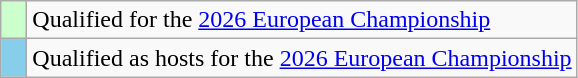<table class="wikitable" style="text-align:left;">
<tr>
<td width=10px bgcolor=#ccffcc></td>
<td>Qualified for the <a href='#'>2026 European Championship</a></td>
</tr>
<tr>
<td width=10px bgcolor=#87ceeb></td>
<td>Qualified as hosts for the <a href='#'>2026 European Championship</a></td>
</tr>
</table>
